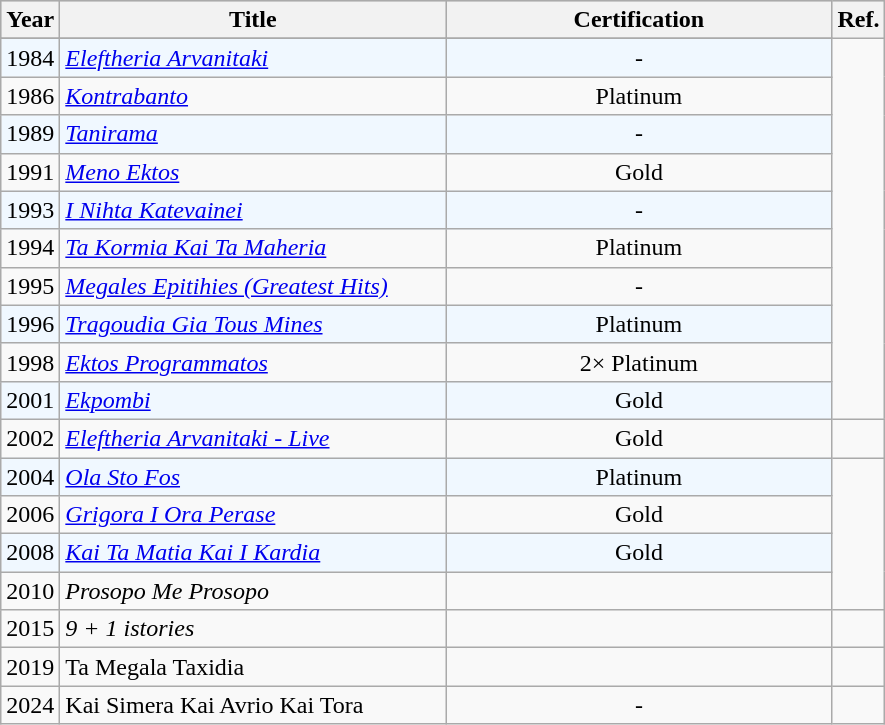<table class="wikitable"|width=100%>
<tr bgcolor="#CCCCCC">
<th width="20">Year</th>
<th width="250">Title</th>
<th width="250">Certification</th>
<th>Ref.</th>
</tr>
<tr>
</tr>
<tr bgcolor="#F0F8FF">
<td>1984</td>
<td><em><a href='#'>Eleftheria Arvanitaki</a></em> <br></td>
<td align="center">-</td>
</tr>
<tr>
<td>1986</td>
<td><em><a href='#'>Kontrabanto</a></em>  <br></td>
<td align="center">Platinum</td>
</tr>
<tr bgcolor="#F0F8FF">
<td>1989</td>
<td><em><a href='#'>Tanirama</a></em> <br></td>
<td align="center">-</td>
</tr>
<tr>
<td>1991</td>
<td><em><a href='#'>Meno Ektos</a></em>  <br></td>
<td align="center">Gold</td>
</tr>
<tr bgcolor="#F0F8FF">
<td>1993</td>
<td><em><a href='#'>I Nihta Katevainei</a></em> <br></td>
<td align="center">-</td>
</tr>
<tr>
<td>1994</td>
<td><em><a href='#'>Ta Kormia Kai Ta Maheria</a></em>  <br></td>
<td align="center">Platinum</td>
</tr>
<tr>
<td>1995</td>
<td><a href='#'><em>Megales Epitihies (Greatest Hits)</em></a></td>
<td align="center">-</td>
</tr>
<tr bgcolor="#F0F8FF">
<td>1996</td>
<td><em><a href='#'>Tragoudia Gia Tous Mines</a></em> <br></td>
<td align="center">Platinum</td>
</tr>
<tr>
<td>1998</td>
<td><em><a href='#'>Ektos Programmatos</a></em>  <br></td>
<td align="center">2× Platinum</td>
</tr>
<tr bgcolor="#F0F8FF">
<td>2001</td>
<td><em><a href='#'>Ekpombi</a></em> <br></td>
<td align="center">Gold</td>
</tr>
<tr>
<td>2002</td>
<td><em><a href='#'>Eleftheria Arvanitaki - Live</a></em>  <br></td>
<td align="center">Gold</td>
<td></td>
</tr>
<tr bgcolor="#F0F8FF">
<td>2004</td>
<td><em><a href='#'>Ola Sto Fos</a></em> <br></td>
<td align="center">Platinum</td>
</tr>
<tr>
<td>2006</td>
<td><em><a href='#'>Grigora I Ora Perase</a></em>  <br></td>
<td align="center">Gold</td>
</tr>
<tr bgcolor="#F0F8FF">
<td>2008</td>
<td><em><a href='#'>Kai Ta Matia Kai I Kardia</a></em> <br></td>
<td align="center">Gold</td>
</tr>
<tr>
<td>2010</td>
<td><em>Prosopo Me Prosopo</em></td>
<td align="center"></td>
</tr>
<tr>
<td>2015</td>
<td><em>9 + 1 istories</em></td>
<td></td>
<td align="center"></td>
</tr>
<tr>
<td>2019</td>
<td>Ta Megala Taxidia</td>
<td></td>
<td></td>
</tr>
<tr>
<td>2024</td>
<td>Kai Simera Kai Avrio Kai Tora</td>
<td align="center">-</td>
</tr>
</table>
